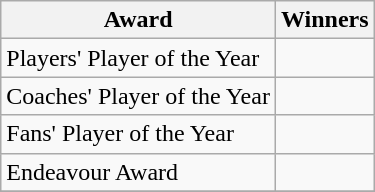<table class="wikitable collapsible">
<tr>
<th>Award</th>
<th>Winners</th>
</tr>
<tr>
<td>Players' Player of the Year</td>
<td></td>
</tr>
<tr>
<td>Coaches' Player of the Year</td>
<td></td>
</tr>
<tr>
<td>Fans' Player of the Year</td>
<td></td>
</tr>
<tr>
<td>Endeavour Award</td>
<td></td>
</tr>
<tr>
</tr>
</table>
